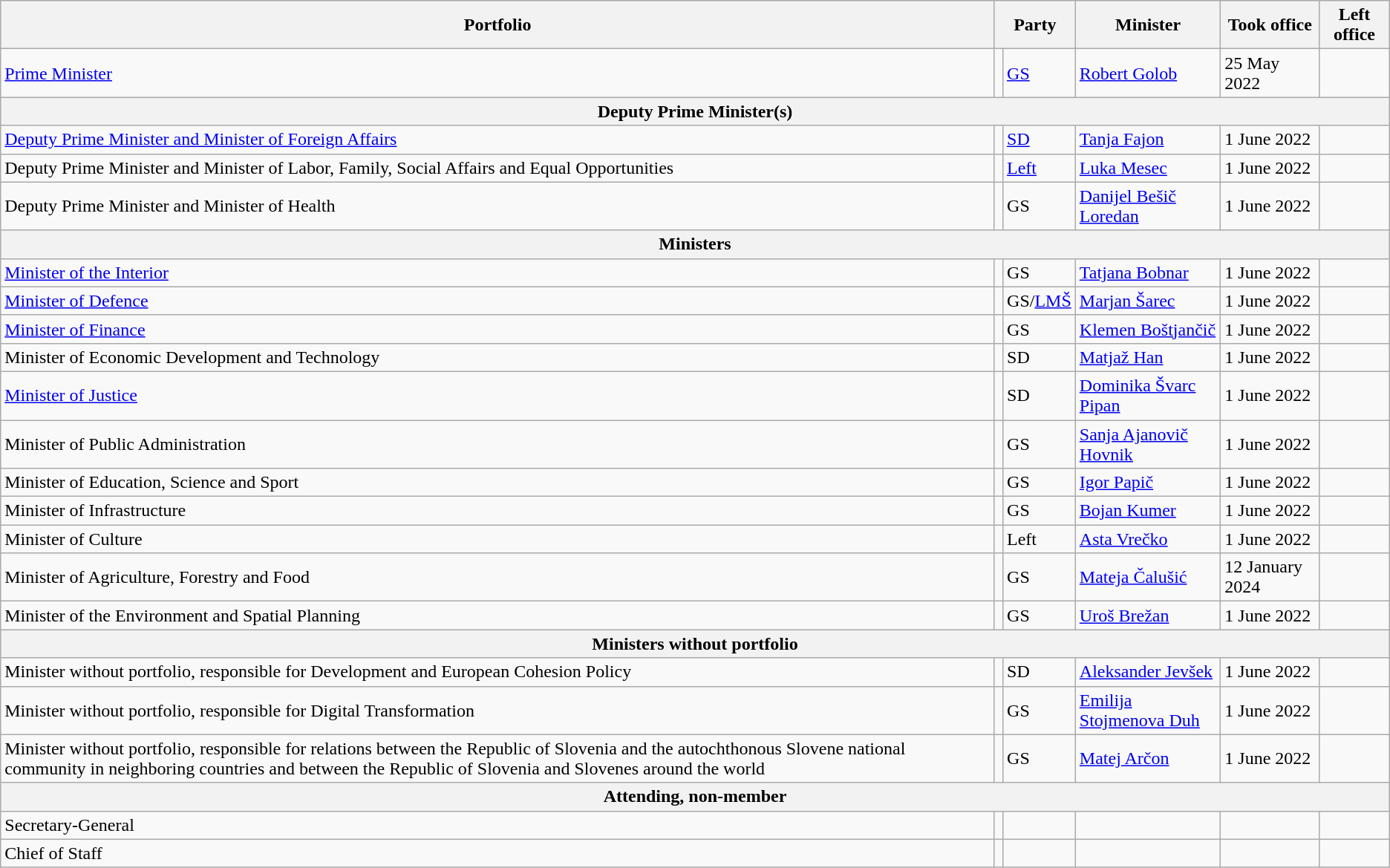<table class="wikitable" style="font-size:100%;">
<tr>
<th>Portfolio</th>
<th colspan="2">Party</th>
<th>Minister</th>
<th>Took office</th>
<th>Left office</th>
</tr>
<tr>
<td><a href='#'>Prime Minister</a></td>
<td></td>
<td><a href='#'>GS</a></td>
<td><a href='#'>Robert Golob</a></td>
<td>25 May 2022</td>
<td></td>
</tr>
<tr>
<th colspan="6">Deputy Prime Minister(s)</th>
</tr>
<tr>
<td><a href='#'>Deputy Prime Minister and Minister of Foreign Affairs</a></td>
<td></td>
<td><a href='#'>SD</a></td>
<td><a href='#'>Tanja Fajon</a></td>
<td>1 June 2022</td>
<td></td>
</tr>
<tr>
<td>Deputy Prime Minister and Minister of Labor, Family, Social Affairs and Equal Opportunities</td>
<td></td>
<td><a href='#'>Left</a></td>
<td><a href='#'>Luka Mesec</a></td>
<td>1 June 2022</td>
<td></td>
</tr>
<tr>
<td>Deputy Prime Minister and Minister of Health</td>
<td></td>
<td>GS</td>
<td><a href='#'>Danijel Bešič Loredan</a></td>
<td>1 June 2022</td>
<td></td>
</tr>
<tr>
<th colspan="6">Ministers</th>
</tr>
<tr>
<td><a href='#'>Minister of the Interior</a></td>
<td></td>
<td>GS</td>
<td><a href='#'>Tatjana Bobnar</a></td>
<td>1 June 2022</td>
<td></td>
</tr>
<tr>
<td><a href='#'>Minister of Defence</a></td>
<td></td>
<td>GS/<a href='#'>LMŠ</a></td>
<td><a href='#'>Marjan Šarec</a></td>
<td>1 June 2022</td>
<td></td>
</tr>
<tr>
<td><a href='#'>Minister of Finance</a></td>
<td></td>
<td>GS</td>
<td><a href='#'>Klemen Boštjančič</a></td>
<td>1 June 2022</td>
<td></td>
</tr>
<tr>
<td>Minister of Economic Development and Technology</td>
<td></td>
<td>SD</td>
<td><a href='#'>Matjaž Han</a></td>
<td>1 June 2022</td>
<td></td>
</tr>
<tr>
<td><a href='#'>Minister of Justice</a></td>
<td></td>
<td>SD</td>
<td><a href='#'>Dominika Švarc Pipan</a></td>
<td>1 June 2022</td>
<td></td>
</tr>
<tr>
<td>Minister of Public Administration</td>
<td></td>
<td>GS</td>
<td><a href='#'>Sanja Ajanovič Hovnik</a></td>
<td>1 June 2022</td>
<td></td>
</tr>
<tr>
<td>Minister of Education, Science and Sport</td>
<td></td>
<td>GS</td>
<td><a href='#'>Igor Papič</a></td>
<td>1 June 2022</td>
<td></td>
</tr>
<tr>
<td>Minister of Infrastructure</td>
<td></td>
<td>GS</td>
<td><a href='#'>Bojan Kumer</a></td>
<td>1 June 2022</td>
<td></td>
</tr>
<tr>
<td>Minister of Culture</td>
<td></td>
<td>Left</td>
<td><a href='#'>Asta Vrečko</a></td>
<td>1 June 2022</td>
<td></td>
</tr>
<tr>
<td>Minister of Agriculture, Forestry and Food</td>
<td></td>
<td>GS</td>
<td><a href='#'>Mateja Čalušić</a></td>
<td>12 January 2024</td>
<td></td>
</tr>
<tr>
<td>Minister of the Environment and Spatial Planning</td>
<td></td>
<td>GS</td>
<td><a href='#'>Uroš Brežan</a></td>
<td>1 June 2022</td>
<td></td>
</tr>
<tr>
<th colspan="6">Ministers without portfolio</th>
</tr>
<tr>
<td>Minister without portfolio, responsible for Development and European Cohesion Policy</td>
<td></td>
<td>SD</td>
<td><a href='#'>Aleksander Jevšek</a></td>
<td>1 June 2022</td>
<td></td>
</tr>
<tr>
<td>Minister without portfolio, responsible for Digital Transformation</td>
<td></td>
<td>GS</td>
<td><a href='#'>Emilija Stojmenova Duh</a></td>
<td>1 June 2022</td>
<td></td>
</tr>
<tr>
<td>Minister without portfolio, responsible for relations between the Republic of Slovenia and the autochthonous Slovene national community in neighboring countries and between the Republic of Slovenia and Slovenes around the world</td>
<td></td>
<td>GS</td>
<td><a href='#'>Matej Arčon</a></td>
<td>1 June 2022</td>
<td></td>
</tr>
<tr>
<th colspan="6">Attending, non-member</th>
</tr>
<tr>
<td>Secretary-General</td>
<td></td>
<td></td>
<td></td>
<td></td>
<td></td>
</tr>
<tr>
<td>Chief of Staff</td>
<td></td>
<td></td>
<td></td>
<td></td>
<td></td>
</tr>
</table>
